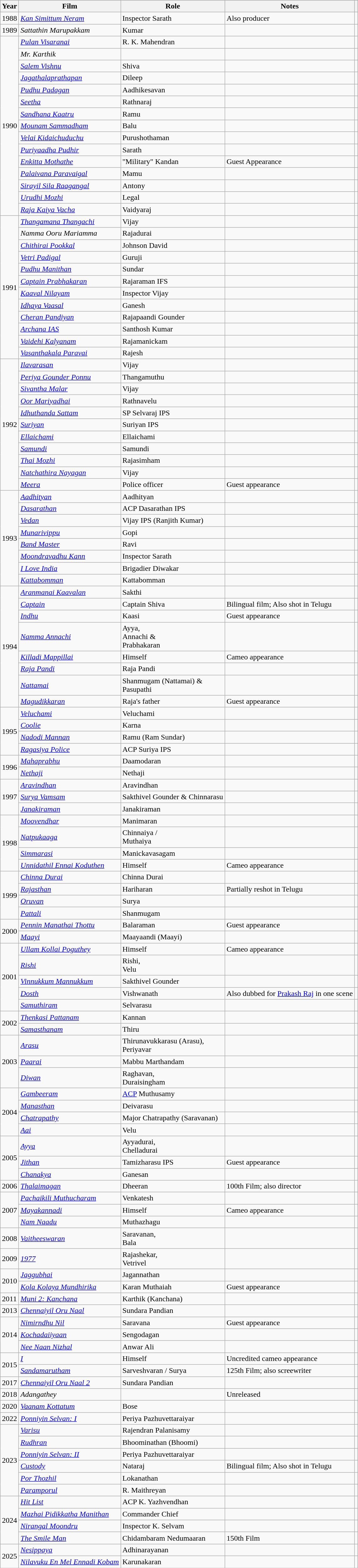<table class="wikitable sortable">
<tr style="background:#ccc; text-align:center;">
<th>Year</th>
<th>Film</th>
<th>Role</th>
<th class=unsortable>Notes</th>
<th scope="col" class="unsortable"  ></th>
</tr>
<tr>
<td>1988</td>
<td><em><a href='#'>Kan Simittum Neram</a></em></td>
<td>Inspector Sarath</td>
<td>Also producer</td>
<td></td>
</tr>
<tr>
<td>1989</td>
<td><em>Sattathin Marupakkam</em></td>
<td>Kumar</td>
<td></td>
<td></td>
</tr>
<tr>
<td rowspan="15">1990</td>
<td><em><a href='#'>Pulan Visaranai</a></em></td>
<td>R. K. Mahendran</td>
<td></td>
<td></td>
</tr>
<tr>
<td><em>Mr. Karthik</em></td>
<td></td>
<td></td>
<td></td>
</tr>
<tr>
<td><em><a href='#'>Salem Vishnu</a></em></td>
<td>Shiva</td>
<td></td>
<td></td>
</tr>
<tr>
<td><em><a href='#'>Jagathalaprathapan</a></em></td>
<td>Dileep</td>
<td></td>
<td></td>
</tr>
<tr>
<td><em><a href='#'>Pudhu Padagan</a></em></td>
<td>Aadhikesavan</td>
<td></td>
<td></td>
</tr>
<tr>
<td><em><a href='#'>Seetha</a></em></td>
<td>Rathnaraj</td>
<td></td>
<td></td>
</tr>
<tr>
<td><em><a href='#'>Sandhana Kaatru</a></em></td>
<td>Ramu</td>
<td></td>
<td></td>
</tr>
<tr>
<td><em><a href='#'>Mounam Sammadham</a></em></td>
<td>Balu</td>
<td></td>
<td></td>
</tr>
<tr>
<td><em><a href='#'>Velai Kidaichuduchu</a></em></td>
<td>Purushothaman</td>
<td></td>
<td></td>
</tr>
<tr>
<td><em><a href='#'>Puriyaadha Pudhir</a></em></td>
<td>Sarath</td>
<td></td>
<td></td>
</tr>
<tr>
<td><em><a href='#'>Enkitta Mothathe</a></em></td>
<td>"Military" Kandan</td>
<td>Guest Appearance</td>
<td></td>
</tr>
<tr>
<td><em><a href='#'>Palaivana Paravaigal</a></em></td>
<td>Mamu</td>
<td></td>
<td></td>
</tr>
<tr>
<td><em><a href='#'>Sirayil Sila Raagangal</a></em></td>
<td>Antony</td>
<td></td>
<td></td>
</tr>
<tr>
<td><em><a href='#'>Urudhi Mozhi</a></em></td>
<td>Legal</td>
<td></td>
<td></td>
</tr>
<tr>
<td><em><a href='#'>Raja Kaiya Vacha</a></em></td>
<td>Vaidyaraj</td>
<td></td>
<td></td>
</tr>
<tr>
<td rowspan="12">1991</td>
<td><em><a href='#'>Thangamana Thangachi</a></em></td>
<td>Vijay</td>
<td></td>
<td></td>
</tr>
<tr>
<td><em>Namma Ooru Mariamma</em></td>
<td>Rajadurai</td>
<td></td>
<td></td>
</tr>
<tr>
<td><em><a href='#'>Chithirai Pookkal</a></em></td>
<td>Johnson David</td>
<td></td>
<td></td>
</tr>
<tr>
<td><em><a href='#'>Vetri Padigal</a></em></td>
<td>Guruji</td>
<td></td>
<td></td>
</tr>
<tr>
<td><em><a href='#'>Pudhu Manithan</a></em></td>
<td>Sundar</td>
<td></td>
<td></td>
</tr>
<tr>
<td><em><a href='#'>Captain Prabhakaran</a></em></td>
<td>Rajaraman IFS</td>
<td></td>
<td></td>
</tr>
<tr>
<td><em><a href='#'>Kaaval Nilayam</a></em></td>
<td>Inspector Vijay</td>
<td></td>
<td></td>
</tr>
<tr>
<td><em><a href='#'>Idhaya Vaasal</a></em></td>
<td>Ganesh</td>
<td></td>
<td></td>
</tr>
<tr>
<td><em><a href='#'>Cheran Pandiyan</a></em></td>
<td>Rajapaandi Gounder</td>
<td></td>
<td></td>
</tr>
<tr>
<td><em><a href='#'>Archana IAS</a></em></td>
<td>Santhosh Kumar</td>
<td></td>
<td></td>
</tr>
<tr>
<td><em><a href='#'>Vaidehi Kalyanam</a></em></td>
<td>Rajamanickam</td>
<td></td>
<td></td>
</tr>
<tr>
<td><em><a href='#'>Vasanthakala Paravai</a></em></td>
<td>Rajesh</td>
<td></td>
<td></td>
</tr>
<tr>
<td rowspan="11">1992</td>
<td><em><a href='#'>Ilavarasan</a></em></td>
<td>Vijay</td>
<td></td>
<td></td>
</tr>
<tr>
<td><em><a href='#'>Periya Gounder Ponnu</a></em></td>
<td>Thangamuthu</td>
<td></td>
<td></td>
</tr>
<tr>
<td><em><a href='#'>Sivantha Malar</a></em></td>
<td>Vijay</td>
<td></td>
<td></td>
</tr>
<tr>
<td><em><a href='#'>Oor Mariyadhai</a></em></td>
<td>Rathnavelu</td>
<td></td>
<td></td>
</tr>
<tr>
<td><em><a href='#'>Idhuthanda Sattam</a></em></td>
<td>SP Selvaraj IPS</td>
<td></td>
<td></td>
</tr>
<tr>
<td><em><a href='#'>Suriyan</a></em></td>
<td>Suriyan IPS</td>
<td></td>
<td></td>
</tr>
<tr>
<td><em><a href='#'>Ellaichami</a></em></td>
<td>Ellaichami</td>
<td></td>
<td></td>
</tr>
<tr>
<td><em><a href='#'>Samundi</a></em></td>
<td>Samundi</td>
<td></td>
<td></td>
</tr>
<tr>
<td><em><a href='#'>Thai Mozhi</a></em></td>
<td>Rajasimham</td>
<td></td>
<td></td>
</tr>
<tr>
<td><em><a href='#'>Natchathira Nayagan</a></em></td>
<td>Vijay</td>
<td></td>
<td></td>
</tr>
<tr>
<td><em><a href='#'>Meera</a></em></td>
<td>Police officer</td>
<td>Guest appearance</td>
<td></td>
</tr>
<tr>
<td rowspan="8">1993</td>
<td><em><a href='#'>Aadhityan</a></em></td>
<td>Aadhityan</td>
<td></td>
<td></td>
</tr>
<tr>
<td><em><a href='#'>Dasarathan</a></em></td>
<td>ACP Dasarathan IPS</td>
<td></td>
<td></td>
</tr>
<tr>
<td><em><a href='#'>Vedan</a></em></td>
<td>Vijay IPS (Ranjith Kumar)</td>
<td></td>
<td></td>
</tr>
<tr>
<td><em><a href='#'>Munarivippu</a></em></td>
<td>Gopi</td>
<td></td>
<td></td>
</tr>
<tr>
<td><em><a href='#'>Band Master</a></em></td>
<td>Ravi</td>
<td></td>
<td></td>
</tr>
<tr>
<td><em><a href='#'>Moondravadhu Kann</a></em></td>
<td>Inspector Sarath</td>
<td></td>
<td></td>
</tr>
<tr>
<td><em><a href='#'>I Love India</a></em></td>
<td>Brigadier Diwakar</td>
<td></td>
<td></td>
</tr>
<tr>
<td><em><a href='#'>Kattabomman</a></em></td>
<td>Kattabomman</td>
<td></td>
<td></td>
</tr>
<tr>
<td rowspan="8">1994</td>
<td><em><a href='#'>Aranmanai Kaavalan</a></em></td>
<td>Sakthi</td>
<td></td>
<td></td>
</tr>
<tr>
<td><em><a href='#'>Captain</a></em></td>
<td>Captain Shiva</td>
<td>Bilingual film; Also shot in Telugu</td>
<td></td>
</tr>
<tr>
<td><em><a href='#'>Indhu</a></em></td>
<td>Kaasi</td>
<td>Guest appearance</td>
<td></td>
</tr>
<tr>
<td><em><a href='#'>Namma Annachi</a></em></td>
<td>Ayya,<br>Annachi &<br>Prabhakaran</td>
<td></td>
<td></td>
</tr>
<tr>
<td><em><a href='#'>Killadi Mappillai</a></em></td>
<td>Himself</td>
<td>Cameo appearance</td>
<td></td>
</tr>
<tr>
<td><em><a href='#'>Raja Pandi</a></em></td>
<td>Raja Pandi</td>
<td></td>
<td></td>
</tr>
<tr>
<td><em><a href='#'>Nattamai</a></em></td>
<td>Shanmugam (Nattamai) &<br>Pasupathi</td>
<td></td>
<td></td>
</tr>
<tr>
<td><em><a href='#'>Magudikkaran</a></em></td>
<td>Raja's father</td>
<td>Guest appearance</td>
<td></td>
</tr>
<tr>
<td rowspan="4">1995</td>
<td><em><a href='#'>Veluchami</a></em></td>
<td>Veluchami</td>
<td></td>
<td></td>
</tr>
<tr>
<td><em><a href='#'>Coolie</a></em></td>
<td>Karna</td>
<td></td>
<td></td>
</tr>
<tr>
<td><em><a href='#'>Nadodi Mannan</a></em></td>
<td>Ramu (Ram Sundar)</td>
<td></td>
<td></td>
</tr>
<tr>
<td><em><a href='#'>Ragasiya Police</a></em></td>
<td>ACP Suriya IPS</td>
<td></td>
<td></td>
</tr>
<tr>
<td rowspan="2">1996</td>
<td><em><a href='#'>Mahaprabhu</a></em></td>
<td>Daamodaran</td>
<td></td>
<td></td>
</tr>
<tr>
<td><em><a href='#'>Nethaji</a></em></td>
<td>Nethaji</td>
<td></td>
<td></td>
</tr>
<tr>
<td rowspan="3">1997</td>
<td><em><a href='#'>Aravindhan</a></em></td>
<td>Aravindhan</td>
<td></td>
<td></td>
</tr>
<tr>
<td><em><a href='#'>Surya Vamsam</a></em></td>
<td>Sakthivel Gounder & Chinnarasu</td>
<td></td>
<td></td>
</tr>
<tr>
<td><em><a href='#'>Janakiraman</a></em></td>
<td>Janakiraman</td>
<td></td>
<td></td>
</tr>
<tr>
<td rowspan="4">1998</td>
<td><em><a href='#'>Moovendhar</a></em></td>
<td>Manimaran</td>
<td></td>
<td></td>
</tr>
<tr>
<td><em><a href='#'>Natpukaaga</a></em></td>
<td>Chinnaiya /<br>Muthaiya</td>
<td></td>
<td></td>
</tr>
<tr>
<td><em><a href='#'>Simmarasi</a></em></td>
<td>Manickavasagam</td>
<td></td>
<td></td>
</tr>
<tr>
<td><em><a href='#'>Unnidathil Ennai Koduthen</a></em></td>
<td>Himself</td>
<td>Cameo appearance</td>
<td></td>
</tr>
<tr>
<td rowspan="4">1999</td>
<td><em><a href='#'>Chinna Durai</a></em></td>
<td>Chinna Durai</td>
<td></td>
<td></td>
</tr>
<tr>
<td><em><a href='#'>Rajasthan</a></em></td>
<td>Hariharan</td>
<td>Partially reshot in Telugu</td>
<td></td>
</tr>
<tr>
<td><em><a href='#'>Oruvan</a></em></td>
<td>Surya</td>
<td></td>
<td></td>
</tr>
<tr>
<td><em><a href='#'>Pattali</a></em></td>
<td>Shanmugam</td>
<td></td>
<td></td>
</tr>
<tr>
<td rowspan="2">2000</td>
<td><em><a href='#'>Pennin Manathai Thottu</a></em></td>
<td>Balaraman</td>
<td>Guest appearance</td>
<td></td>
</tr>
<tr>
<td><em><a href='#'>Maayi</a></em></td>
<td>Maayaandi (Maayi)</td>
<td></td>
<td></td>
</tr>
<tr>
<td rowspan="5">2001</td>
<td><em><a href='#'>Ullam Kollai Poguthey</a></em></td>
<td>Himself</td>
<td>Cameo appearance</td>
<td></td>
</tr>
<tr>
<td><em><a href='#'>Rishi</a></em></td>
<td>Rishi,<br>Velu</td>
<td></td>
<td></td>
</tr>
<tr>
<td><em><a href='#'>Vinnukkum Mannukkum</a></em></td>
<td>Sakthivel Gounder</td>
<td></td>
<td></td>
</tr>
<tr>
<td><em><a href='#'>Dosth</a></em></td>
<td>Vishwanath</td>
<td>Also dubbed for <a href='#'>Prakash Raj</a> in one scene</td>
<td></td>
</tr>
<tr>
<td><em><a href='#'>Samuthiram</a></em></td>
<td>Selvarasu</td>
<td></td>
<td></td>
</tr>
<tr>
<td rowspan="2">2002</td>
<td><em><a href='#'>Thenkasi Pattanam</a></em></td>
<td>Kannan</td>
<td></td>
<td></td>
</tr>
<tr>
<td><em><a href='#'>Samasthanam</a></em></td>
<td>Thiru</td>
<td></td>
<td></td>
</tr>
<tr>
<td rowspan="3">2003</td>
<td><em><a href='#'>Arasu</a></em></td>
<td>Thirunavukkarasu (Arasu),<br>Periyavar</td>
<td></td>
<td></td>
</tr>
<tr>
<td><em><a href='#'>Paarai</a></em></td>
<td>Mabbu Marthandam</td>
<td></td>
<td></td>
</tr>
<tr>
<td><em><a href='#'>Diwan</a></em></td>
<td>Raghavan,<br>Duraisingham</td>
<td></td>
<td></td>
</tr>
<tr>
<td rowspan="4">2004</td>
<td><em><a href='#'>Gambeeram</a></em></td>
<td><a href='#'>ACP</a> Muthusamy</td>
<td></td>
<td></td>
</tr>
<tr>
<td><em><a href='#'>Manasthan</a></em></td>
<td>Deivarasu</td>
<td></td>
<td></td>
</tr>
<tr>
<td><em><a href='#'>Chatrapathy</a></em></td>
<td>Major Chatrapathy (Saravanan)</td>
<td></td>
<td></td>
</tr>
<tr>
<td><em><a href='#'>Aai</a></em></td>
<td>Velu</td>
<td></td>
<td></td>
</tr>
<tr>
<td rowspan="3">2005</td>
<td><em><a href='#'>Ayya</a></em></td>
<td>Ayyadurai,<br>Chelladurai</td>
<td></td>
<td></td>
</tr>
<tr>
<td><em><a href='#'>Jithan</a></em></td>
<td>Tamizharasu IPS</td>
<td>Guest appearance</td>
<td></td>
</tr>
<tr>
<td><em><a href='#'>Chanakya</a></em></td>
<td>Ganesan</td>
<td></td>
<td></td>
</tr>
<tr>
<td>2006</td>
<td><em><a href='#'>Thalaimagan</a></em></td>
<td>Dheeran</td>
<td>100th Film; also director</td>
<td></td>
</tr>
<tr>
<td rowspan="3">2007</td>
<td><em><a href='#'>Pachaikili Muthucharam</a></em></td>
<td>Venkatesh</td>
<td></td>
<td></td>
</tr>
<tr>
<td><em><a href='#'>Mayakannadi</a></em></td>
<td>Himself</td>
<td>Cameo appearance</td>
<td></td>
</tr>
<tr>
<td><em><a href='#'>Nam Naadu</a></em></td>
<td>Muthazhagu</td>
<td></td>
<td></td>
</tr>
<tr>
<td>2008</td>
<td><em><a href='#'>Vaitheeswaran</a></em></td>
<td>Saravanan,<br>Bala</td>
<td></td>
<td></td>
</tr>
<tr>
<td>2009</td>
<td><em><a href='#'>1977</a></em></td>
<td>Rajashekar,<br>Vetrivel</td>
<td></td>
<td></td>
</tr>
<tr>
<td rowspan="2">2010</td>
<td><em><a href='#'>Jaggubhai</a></em></td>
<td>Jagannathan</td>
<td></td>
<td></td>
</tr>
<tr>
<td><em><a href='#'>Kola Kolaya Mundhirika</a></em></td>
<td>Karan Muthaiah</td>
<td>Guest appearance</td>
<td></td>
</tr>
<tr>
<td>2011</td>
<td><em><a href='#'>Muni 2: Kanchana</a></em></td>
<td>Karthik (Kanchana)</td>
<td></td>
<td></td>
</tr>
<tr>
<td>2013</td>
<td><em><a href='#'>Chennaiyil Oru Naal</a></em></td>
<td>Sundara Pandian</td>
<td></td>
<td></td>
</tr>
<tr>
<td rowspan="3">2014</td>
<td><em><a href='#'>Nimirndhu Nil</a></em></td>
<td>Saravana</td>
<td>Guest appearance</td>
<td></td>
</tr>
<tr>
<td><em><a href='#'>Kochadaiiyaan</a></em></td>
<td>Sengodagan</td>
<td></td>
<td></td>
</tr>
<tr>
<td><em><a href='#'>Nee Naan Nizhal</a></em></td>
<td>Anwar Ali</td>
<td></td>
<td></td>
</tr>
<tr>
<td rowspan="2">2015</td>
<td><em><a href='#'>I</a></em></td>
<td>Himself</td>
<td>Uncredited cameo appearance</td>
<td></td>
</tr>
<tr>
<td><em><a href='#'>Sandamarutham</a></em></td>
<td>Sarveshvaran / Surya</td>
<td>125th Film; also screewriter</td>
<td></td>
</tr>
<tr>
<td>2017</td>
<td><em><a href='#'>Chennaiyil Oru Naal 2</a></em></td>
<td>Sundara Pandian</td>
<td></td>
<td></td>
</tr>
<tr>
<td>2018</td>
<td><em>Adangathey</em></td>
<td></td>
<td>Unreleased</td>
<td></td>
</tr>
<tr>
<td>2020</td>
<td><em><a href='#'>Vaanam Kottatum</a></em></td>
<td>Bose</td>
<td></td>
<td></td>
</tr>
<tr>
<td>2022</td>
<td><em><a href='#'>Ponniyin Selvan: I</a></em></td>
<td>Periya Pazhuvettaraiyar</td>
<td></td>
<td></td>
</tr>
<tr>
<td rowspan="6">2023</td>
<td><em><a href='#'>Varisu</a></em></td>
<td>Rajendran Palanisamy</td>
<td></td>
<td></td>
</tr>
<tr>
<td><em><a href='#'>Rudhran</a></em></td>
<td>Bhoominathan (Bhoomi)</td>
<td></td>
<td></td>
</tr>
<tr>
<td><em><a href='#'>Ponniyin Selvan: II</a></em></td>
<td>Periya Pazhuvettaraiyar</td>
<td></td>
<td></td>
</tr>
<tr>
<td><em><a href='#'>Custody</a></em></td>
<td>Nataraj</td>
<td>Bilingual film; Also shot in Telugu</td>
<td></td>
</tr>
<tr>
<td><em><a href='#'>Por Thozhil</a></em></td>
<td>Lokanathan</td>
<td></td>
<td></td>
</tr>
<tr>
<td><em><a href='#'>Paramporul</a></em></td>
<td>R. Maithreyan</td>
<td></td>
<td></td>
</tr>
<tr>
<td rowspan="4">2024</td>
<td><em><a href='#'>Hit List</a></em></td>
<td>ACP K. Yazhvendhan</td>
<td></td>
<td></td>
</tr>
<tr>
<td><em><a href='#'>Mazhai Pidikkatha Manithan</a></em></td>
<td>Commander Chief</td>
<td></td>
<td></td>
</tr>
<tr>
<td><em><a href='#'>Nirangal Moondru</a></em></td>
<td>Inspector K. Selvam</td>
<td></td>
<td></td>
</tr>
<tr>
<td><em><a href='#'>The Smile Man</a></em></td>
<td>Chidambaram Nedumaaran</td>
<td>150th Film</td>
<td></td>
</tr>
<tr>
<td rowspan="2">2025</td>
<td><em><a href='#'>Nesippaya</a></em></td>
<td>Adhinarayanan</td>
<td></td>
<td></td>
</tr>
<tr>
<td><em><a href='#'>Nilavuku En Mel Ennadi Kobam</a></em></td>
<td>Karunakaran</td>
<td></td>
<td><br>


</td>
</tr>
</table>
